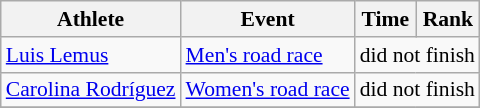<table class="wikitable" style="font-size:90%">
<tr>
<th>Athlete</th>
<th>Event</th>
<th>Time</th>
<th>Rank</th>
</tr>
<tr align=center>
<td align=left><a href='#'>Luis Lemus</a></td>
<td align=left><a href='#'>Men's road race</a></td>
<td colspan=2>did not finish</td>
</tr>
<tr align=center>
<td align=left><a href='#'>Carolina Rodríguez</a></td>
<td align=left><a href='#'>Women's road race</a></td>
<td colspan=2>did not finish</td>
</tr>
<tr align=center>
</tr>
</table>
